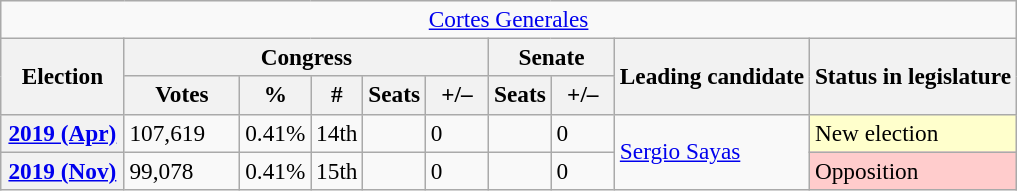<table class="wikitable" style="font-size:97%; text-align:left;">
<tr>
<td colspan="10" align="center"><a href='#'>Cortes Generales</a></td>
</tr>
<tr>
<th rowspan="2" width="75">Election</th>
<th colspan="5">Congress</th>
<th colspan="2">Senate</th>
<th rowspan="2">Leading candidate</th>
<th rowspan="2">Status in legislature</th>
</tr>
<tr>
<th width="70">Votes</th>
<th width="35">%</th>
<th width="25">#</th>
<th>Seats</th>
<th width="35">+/–</th>
<th>Seats</th>
<th width="35">+/–</th>
</tr>
<tr>
<th><a href='#'>2019 (Apr)</a></th>
<td>107,619</td>
<td>0.41%</td>
<td>14th</td>
<td></td>
<td>0</td>
<td></td>
<td>0</td>
<td rowspan="2"><a href='#'>Sergio Sayas</a></td>
<td style="background:#ffc;">New election</td>
</tr>
<tr>
<th><a href='#'>2019 (Nov)</a></th>
<td>99,078</td>
<td>0.41%</td>
<td>15th</td>
<td></td>
<td>0</td>
<td></td>
<td>0</td>
<td style="background:#fcc;">Opposition</td>
</tr>
</table>
